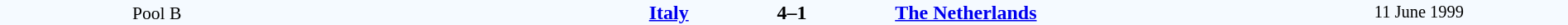<table style="width: 100%; background:#F5FAFF;" cellspacing="0">
<tr>
<td align=center rowspan=3 width=20% style=font-size:90%>Pool B</td>
</tr>
<tr>
<td width=24% align=right><strong><a href='#'>Italy</a></strong></td>
<td align=center width=13%><strong>4–1</strong></td>
<td width=24%><strong><a href='#'>The Netherlands</a></strong></td>
<td style=font-size:85% rowspan=3 align=center>11 June 1999</td>
</tr>
</table>
